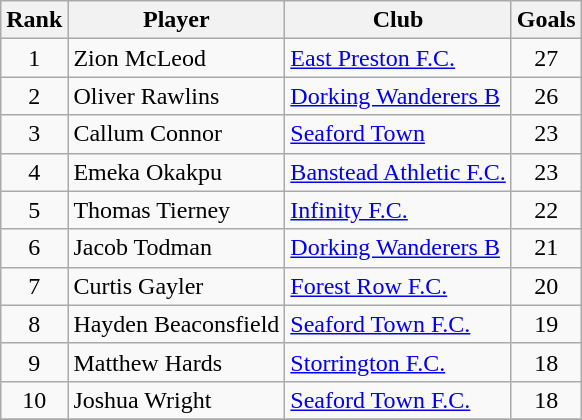<table class="wikitable" style="text-align:center">
<tr>
<th>Rank</th>
<th>Player</th>
<th>Club</th>
<th>Goals</th>
</tr>
<tr>
<td>1</td>
<td align="left">Zion McLeod</td>
<td align="left"><a href='#'>East Preston F.C.</a></td>
<td>27</td>
</tr>
<tr>
<td>2</td>
<td align="left">Oliver Rawlins</td>
<td align="left"><a href='#'>Dorking Wanderers B</a></td>
<td>26</td>
</tr>
<tr>
<td>3</td>
<td align="left">Callum Connor</td>
<td align="left"><a href='#'>Seaford Town</a></td>
<td>23</td>
</tr>
<tr>
<td>4</td>
<td align="left">Emeka Okakpu</td>
<td align="left"><a href='#'>Banstead Athletic F.C.</a></td>
<td>23</td>
</tr>
<tr>
<td>5</td>
<td align="left">Thomas Tierney</td>
<td align="left"><a href='#'>Infinity F.C.</a></td>
<td>22</td>
</tr>
<tr>
<td>6</td>
<td align="left">Jacob Todman</td>
<td align="left"><a href='#'>Dorking Wanderers B</a></td>
<td>21</td>
</tr>
<tr>
<td>7</td>
<td align="left">Curtis Gayler</td>
<td align="left"><a href='#'>Forest Row F.C.</a></td>
<td>20</td>
</tr>
<tr>
<td>8</td>
<td align="left">Hayden Beaconsfield</td>
<td align="left"><a href='#'>Seaford Town F.C.</a></td>
<td>19</td>
</tr>
<tr>
<td>9</td>
<td align="left">Matthew Hards</td>
<td align="left"><a href='#'>Storrington F.C.</a></td>
<td>18</td>
</tr>
<tr>
<td>10</td>
<td align="left">Joshua Wright</td>
<td align="left"><a href='#'>Seaford Town F.C.</a></td>
<td>18</td>
</tr>
<tr>
</tr>
</table>
